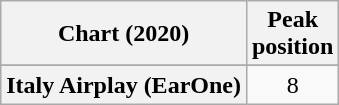<table class="wikitable sortable plainrowheaders" style="text-align:center">
<tr>
<th scope="col">Chart (2020)</th>
<th scope="col">Peak<br>position</th>
</tr>
<tr>
</tr>
<tr>
<th scope="row">Italy Airplay (EarOne)</th>
<td>8</td>
</tr>
</table>
